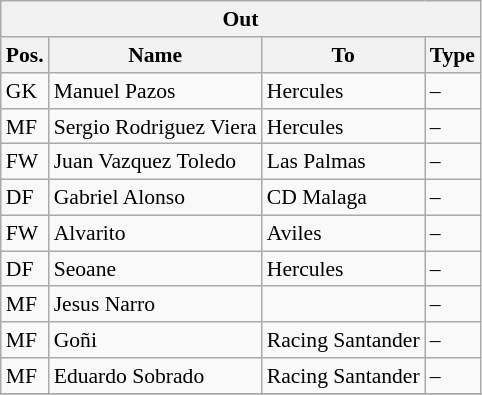<table class="wikitable" style="font-size:90%;float:left; margin-right:1em;">
<tr>
<th colspan="4">Out</th>
</tr>
<tr>
<th>Pos.</th>
<th>Name</th>
<th>To</th>
<th>Type</th>
</tr>
<tr>
<td>GK</td>
<td>Manuel Pazos</td>
<td>Hercules</td>
<td>–</td>
</tr>
<tr>
<td>MF</td>
<td>Sergio Rodriguez Viera</td>
<td>Hercules</td>
<td>–</td>
</tr>
<tr>
<td>FW</td>
<td>Juan Vazquez Toledo</td>
<td>Las Palmas</td>
<td>–</td>
</tr>
<tr>
<td>DF</td>
<td>Gabriel Alonso</td>
<td>CD Malaga</td>
<td>–</td>
</tr>
<tr>
<td>FW</td>
<td>Alvarito</td>
<td>Aviles</td>
<td>–</td>
</tr>
<tr>
<td>DF</td>
<td>Seoane</td>
<td>Hercules</td>
<td>–</td>
</tr>
<tr>
<td>MF</td>
<td>Jesus Narro</td>
<td></td>
<td>–</td>
</tr>
<tr>
<td>MF</td>
<td>Goñi</td>
<td>Racing Santander</td>
<td>–</td>
</tr>
<tr>
<td>MF</td>
<td>Eduardo Sobrado</td>
<td>Racing Santander</td>
<td>–</td>
</tr>
<tr>
</tr>
</table>
